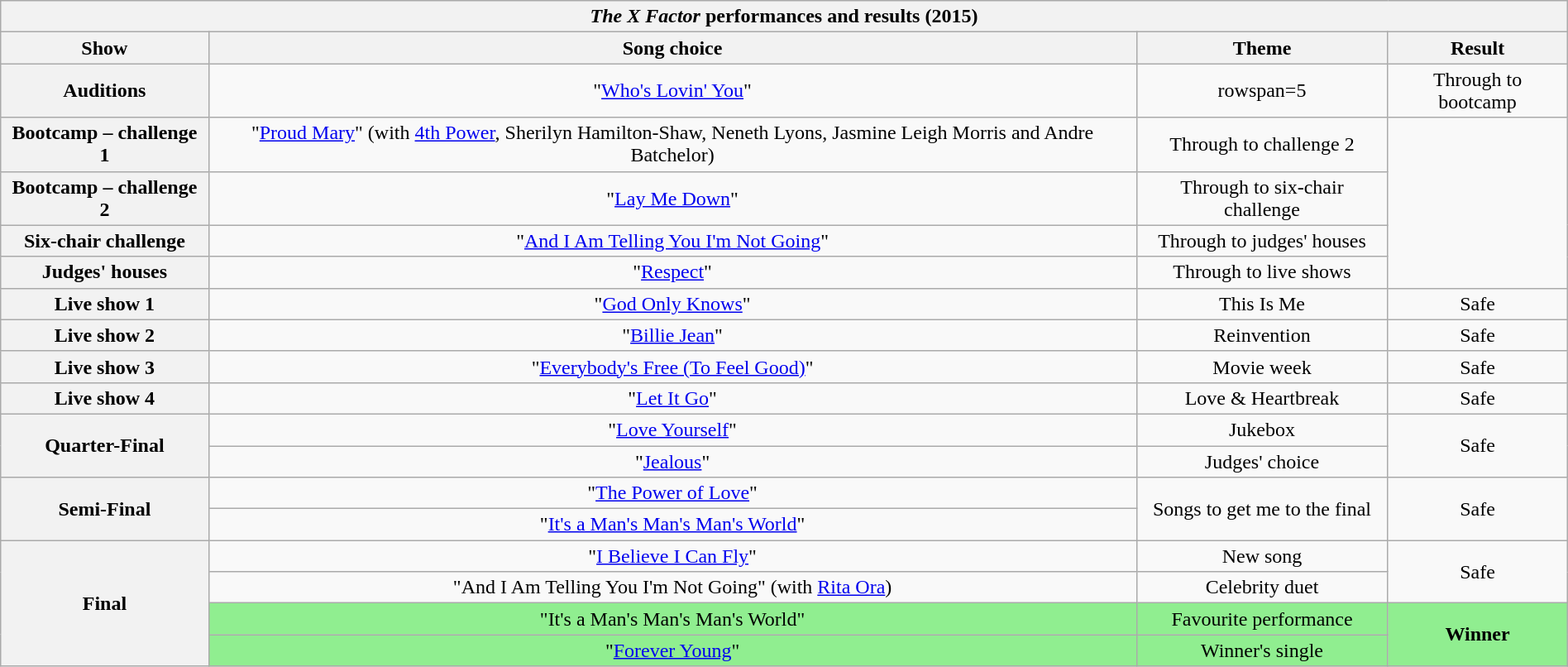<table class="wikitable collapsible collapsed" style="margin:1em auto 1em auto; text-align:center;">
<tr>
<th colspan=4><em>The X Factor</em> performances and results (2015)</th>
</tr>
<tr>
<th style="text-align:centre;">Show</th>
<th style="text-align:centre;">Song choice</th>
<th style="text-align:centre;">Theme</th>
<th style="text-align:centre;">Result</th>
</tr>
<tr>
<th>Auditions</th>
<td>"<a href='#'>Who's Lovin' You</a>"</td>
<td>rowspan=5 </td>
<td>Through to bootcamp</td>
</tr>
<tr>
<th>Bootcamp – challenge 1</th>
<td>"<a href='#'>Proud Mary</a>" (with <a href='#'>4th Power</a>, Sherilyn Hamilton-Shaw, Neneth Lyons, Jasmine Leigh Morris and Andre Batchelor)</td>
<td>Through to challenge 2</td>
</tr>
<tr>
<th>Bootcamp – challenge 2</th>
<td>"<a href='#'>Lay Me Down</a>"</td>
<td>Through to six-chair challenge</td>
</tr>
<tr>
<th>Six-chair challenge</th>
<td>"<a href='#'>And I Am Telling You I'm Not Going</a>"</td>
<td>Through to judges' houses</td>
</tr>
<tr>
<th>Judges' houses</th>
<td>"<a href='#'>Respect</a>"</td>
<td>Through to live shows</td>
</tr>
<tr>
<th>Live show 1</th>
<td>"<a href='#'>God Only Knows</a>"</td>
<td>This Is Me</td>
<td>Safe</td>
</tr>
<tr>
<th>Live show 2</th>
<td>"<a href='#'>Billie Jean</a>"</td>
<td>Reinvention</td>
<td>Safe</td>
</tr>
<tr>
<th>Live show 3</th>
<td>"<a href='#'>Everybody's Free (To Feel Good)</a>"</td>
<td>Movie week</td>
<td>Safe</td>
</tr>
<tr>
<th>Live show 4</th>
<td>"<a href='#'>Let It Go</a>"</td>
<td>Love & Heartbreak</td>
<td>Safe</td>
</tr>
<tr>
<th rowspan="2">Quarter-Final</th>
<td>"<a href='#'>Love Yourself</a>"</td>
<td>Jukebox</td>
<td rowspan="2">Safe</td>
</tr>
<tr>
<td>"<a href='#'>Jealous</a>"</td>
<td>Judges' choice</td>
</tr>
<tr>
<th rowspan="2">Semi-Final</th>
<td>"<a href='#'>The Power of Love</a>"</td>
<td rowspan="2">Songs to get me to the final</td>
<td rowspan="2">Safe</td>
</tr>
<tr>
<td>"<a href='#'>It's a Man's Man's Man's World</a>"</td>
</tr>
<tr>
<th rowspan="4">Final</th>
<td>"<a href='#'>I Believe I Can Fly</a>"</td>
<td>New song</td>
<td rowspan="2">Safe</td>
</tr>
<tr>
<td>"And I Am Telling You I'm Not Going" (with <a href='#'>Rita Ora</a>)</td>
<td>Celebrity duet</td>
</tr>
<tr style="background:lightgreen;">
<td>"It's a Man's Man's Man's World"</td>
<td>Favourite performance</td>
<td rowspan=2><strong>Winner</strong></td>
</tr>
<tr style="background:lightgreen;">
<td>"<a href='#'>Forever Young</a>"</td>
<td>Winner's single</td>
</tr>
</table>
